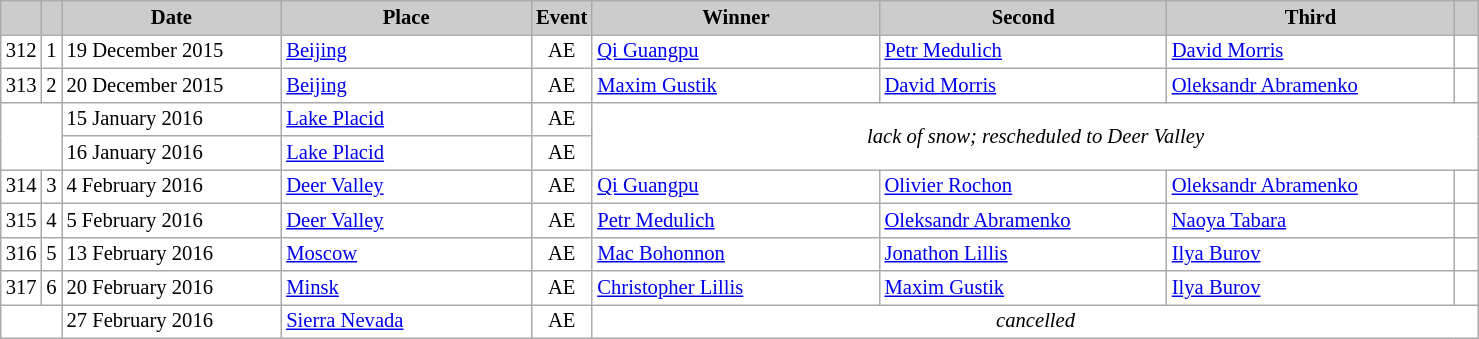<table class="wikitable plainrowheaders" style="background:#fff; font-size:86%; line-height:16px; border:grey solid 1px; border-collapse:collapse;">
<tr style="background:#ccc; text-align:center;">
<th scope="col" style="background:#ccc; width=20 px;"></th>
<th scope="col" style="background:#ccc; width=30 px;"></th>
<th scope="col" style="background:#ccc; width:140px;">Date</th>
<th scope="col" style="background:#ccc; width:160px;">Place</th>
<th scope="col" style="background:#ccc; width:15px;">Event</th>
<th scope="col" style="background:#ccc; width:185px;">Winner</th>
<th scope="col" style="background:#ccc; width:185px;">Second</th>
<th scope="col" style="background:#ccc; width:185px;">Third</th>
<th scope="col" style="background:#ccc; width:10px;"></th>
</tr>
<tr>
<td align=center>312</td>
<td align=center>1</td>
<td>19 December 2015</td>
<td> <a href='#'>Beijing</a></td>
<td align=center>AE</td>
<td> <a href='#'>Qi Guangpu</a></td>
<td> <a href='#'>Petr Medulich</a></td>
<td> <a href='#'>David Morris</a></td>
<td></td>
</tr>
<tr>
<td align=center>313</td>
<td align=center>2</td>
<td>20 December 2015</td>
<td> <a href='#'>Beijing</a></td>
<td align=center>AE</td>
<td> <a href='#'>Maxim Gustik</a></td>
<td> <a href='#'>David Morris</a></td>
<td> <a href='#'>Oleksandr Abramenko</a></td>
<td></td>
</tr>
<tr>
<td colspan=2 rowspan=2></td>
<td>15 January 2016</td>
<td> <a href='#'>Lake Placid</a></td>
<td align=center>AE</td>
<td colspan=4 rowspan=2 align=center><em>lack of snow; rescheduled to Deer Valley</em></td>
</tr>
<tr>
<td>16 January 2016</td>
<td> <a href='#'>Lake Placid</a></td>
<td align=center>AE</td>
</tr>
<tr>
<td align=center>314</td>
<td align=center>3</td>
<td>4 February 2016<small></small></td>
<td> <a href='#'>Deer Valley</a></td>
<td align=center>AE</td>
<td> <a href='#'>Qi Guangpu</a></td>
<td> <a href='#'>Olivier Rochon</a></td>
<td> <a href='#'>Oleksandr Abramenko</a></td>
<td></td>
</tr>
<tr>
<td align=center>315</td>
<td align=center>4</td>
<td>5 February 2016</td>
<td> <a href='#'>Deer Valley</a></td>
<td align=center>AE</td>
<td> <a href='#'>Petr Medulich</a></td>
<td> <a href='#'>Oleksandr Abramenko</a></td>
<td> <a href='#'>Naoya Tabara</a></td>
<td></td>
</tr>
<tr>
<td align=center>316</td>
<td align=center>5</td>
<td>13 February 2016</td>
<td> <a href='#'>Moscow</a></td>
<td align=center>AE</td>
<td> <a href='#'>Mac Bohonnon</a></td>
<td> <a href='#'>Jonathon Lillis</a></td>
<td> <a href='#'>Ilya Burov</a></td>
<td></td>
</tr>
<tr>
<td align=center>317</td>
<td align=center>6</td>
<td>20 February 2016</td>
<td> <a href='#'>Minsk</a></td>
<td align=center>AE</td>
<td> <a href='#'>Christopher Lillis</a></td>
<td> <a href='#'>Maxim Gustik</a></td>
<td> <a href='#'>Ilya Burov</a></td>
<td></td>
</tr>
<tr>
<td colspan=2></td>
<td>27 February 2016</td>
<td> <a href='#'>Sierra Nevada</a></td>
<td align=center>AE</td>
<td colspan=4 align=center><em>cancelled</em></td>
</tr>
</table>
